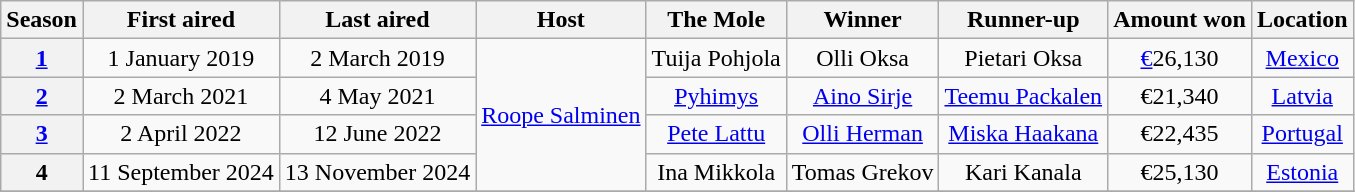<table class="wikitable" style="text-align:center;">
<tr>
<th>Season</th>
<th>First aired</th>
<th>Last aired</th>
<th>Host</th>
<th>The Mole</th>
<th>Winner</th>
<th>Runner-up</th>
<th>Amount won</th>
<th>Location</th>
</tr>
<tr>
<th><a href='#'>1</a></th>
<td>1 January 2019</td>
<td>2 March 2019</td>
<td rowspan="4"><a href='#'>Roope Salminen</a></td>
<td>Tuija Pohjola</td>
<td>Olli Oksa</td>
<td>Pietari Oksa</td>
<td><a href='#'>€</a>26,130</td>
<td><a href='#'>Mexico</a></td>
</tr>
<tr>
<th><a href='#'>2</a></th>
<td>2 March 2021</td>
<td>4 May 2021</td>
<td><a href='#'>Pyhimys</a></td>
<td><a href='#'>Aino Sirje</a></td>
<td><a href='#'>Teemu Packalen</a></td>
<td>€21,340</td>
<td><a href='#'>Latvia</a></td>
</tr>
<tr>
<th><a href='#'>3</a></th>
<td>2 April 2022</td>
<td>12 June 2022</td>
<td><a href='#'>Pete Lattu</a></td>
<td><a href='#'>Olli Herman</a></td>
<td><a href='#'>Miska Haakana</a></td>
<td>€22,435</td>
<td><a href='#'>Portugal</a></td>
</tr>
<tr>
<th>4</th>
<td>11 September 2024</td>
<td>13 November 2024</td>
<td>Ina Mikkola</td>
<td>Tomas Grekov</td>
<td>Kari Kanala</td>
<td>€25,130</td>
<td><a href='#'>Estonia</a></td>
</tr>
<tr>
</tr>
</table>
